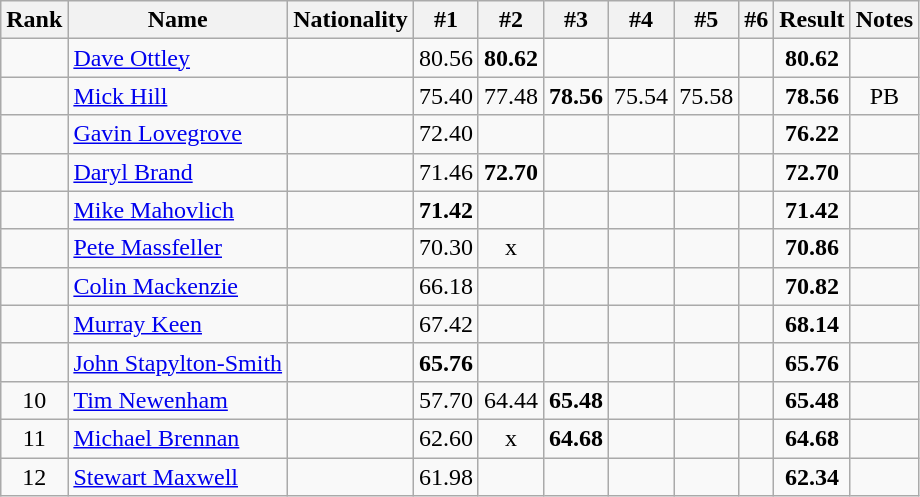<table class="wikitable sortable" style=" text-align:center">
<tr>
<th>Rank</th>
<th>Name</th>
<th>Nationality</th>
<th>#1</th>
<th>#2</th>
<th>#3</th>
<th>#4</th>
<th>#5</th>
<th>#6</th>
<th>Result</th>
<th>Notes</th>
</tr>
<tr>
<td></td>
<td align=left><a href='#'>Dave Ottley</a></td>
<td align=left></td>
<td>80.56</td>
<td><strong>80.62</strong></td>
<td></td>
<td></td>
<td></td>
<td></td>
<td><strong>80.62</strong></td>
<td></td>
</tr>
<tr>
<td></td>
<td align=left><a href='#'>Mick Hill</a></td>
<td align=left></td>
<td>75.40</td>
<td>77.48</td>
<td><strong>78.56</strong></td>
<td>75.54</td>
<td>75.58</td>
<td></td>
<td><strong>78.56</strong></td>
<td>PB</td>
</tr>
<tr>
<td></td>
<td align=left><a href='#'>Gavin Lovegrove</a></td>
<td align=left></td>
<td>72.40</td>
<td></td>
<td></td>
<td></td>
<td></td>
<td></td>
<td><strong>76.22</strong></td>
<td></td>
</tr>
<tr>
<td></td>
<td align=left><a href='#'>Daryl Brand</a></td>
<td align=left></td>
<td>71.46</td>
<td><strong>72.70</strong></td>
<td></td>
<td></td>
<td></td>
<td></td>
<td><strong>72.70</strong></td>
<td></td>
</tr>
<tr>
<td></td>
<td align=left><a href='#'>Mike Mahovlich</a></td>
<td align=left></td>
<td><strong>71.42</strong></td>
<td></td>
<td></td>
<td></td>
<td></td>
<td></td>
<td><strong>71.42</strong></td>
<td></td>
</tr>
<tr>
<td></td>
<td align=left><a href='#'>Pete Massfeller</a></td>
<td align=left></td>
<td>70.30</td>
<td>x</td>
<td></td>
<td></td>
<td></td>
<td></td>
<td><strong>70.86</strong></td>
<td></td>
</tr>
<tr>
<td></td>
<td align=left><a href='#'>Colin Mackenzie</a></td>
<td align=left></td>
<td>66.18</td>
<td></td>
<td></td>
<td></td>
<td></td>
<td></td>
<td><strong>70.82</strong></td>
<td></td>
</tr>
<tr>
<td></td>
<td align=left><a href='#'>Murray Keen</a></td>
<td align=left></td>
<td>67.42</td>
<td></td>
<td></td>
<td></td>
<td></td>
<td></td>
<td><strong>68.14</strong></td>
<td></td>
</tr>
<tr>
<td></td>
<td align=left><a href='#'>John Stapylton-Smith</a></td>
<td align=left></td>
<td><strong>65.76</strong></td>
<td></td>
<td></td>
<td></td>
<td></td>
<td></td>
<td><strong>65.76</strong></td>
<td></td>
</tr>
<tr>
<td>10</td>
<td align=left><a href='#'>Tim Newenham</a></td>
<td align=left></td>
<td>57.70</td>
<td>64.44</td>
<td><strong>65.48</strong></td>
<td></td>
<td></td>
<td></td>
<td><strong>65.48</strong></td>
<td></td>
</tr>
<tr>
<td>11</td>
<td align=left><a href='#'>Michael Brennan</a></td>
<td align=left></td>
<td>62.60</td>
<td>x</td>
<td><strong>64.68</strong></td>
<td></td>
<td></td>
<td></td>
<td><strong>64.68</strong></td>
<td></td>
</tr>
<tr>
<td>12</td>
<td align=left><a href='#'>Stewart Maxwell</a></td>
<td align=left></td>
<td>61.98</td>
<td></td>
<td></td>
<td></td>
<td></td>
<td></td>
<td><strong>62.34</strong></td>
<td></td>
</tr>
</table>
